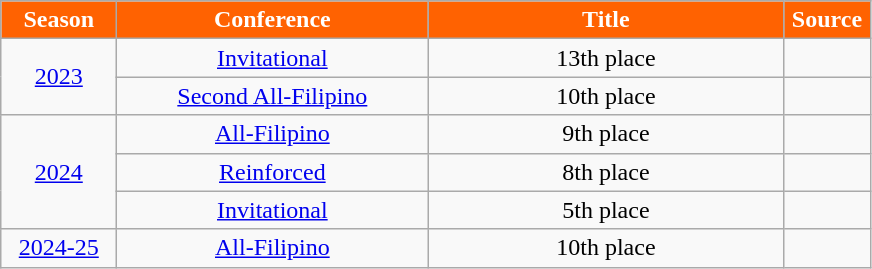<table class="wikitable">
<tr>
<th width=70px style="background:#FF6201; color:white; text-align: center"><strong>Season</strong></th>
<th width=200px style="background:#FF6201; color:white">Conference</th>
<th width=230px style="background:#FF6201; color:white">Title</th>
<th width=50px style="background:#FF6201; color:white">Source</th>
</tr>
<tr align=center>
<td rowspan=2><a href='#'>2023</a></td>
<td><a href='#'>Invitational</a></td>
<td>13th place</td>
<td></td>
</tr>
<tr align=center>
<td><a href='#'>Second All-Filipino</a></td>
<td>10th place</td>
<td></td>
</tr>
<tr align=center>
<td rowspan=3><a href='#'>2024</a></td>
<td><a href='#'>All-Filipino</a></td>
<td>9th place</td>
<td></td>
</tr>
<tr align=center>
<td><a href='#'>Reinforced</a></td>
<td>8th place</td>
<td></td>
</tr>
<tr align=center>
<td><a href='#'>Invitational</a></td>
<td>5th place</td>
<td></td>
</tr>
<tr align=center>
<td rowspan=3><a href='#'>2024-25</a></td>
<td><a href='#'>All-Filipino</a></td>
<td>10th place</td>
<td></td>
</tr>
</table>
